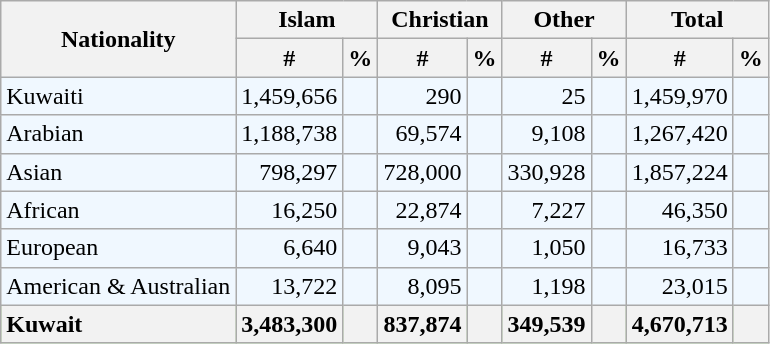<table class="wikitable sortable" style="text-align:right">
<tr>
<th rowspan=2>Nationality</th>
<th colspan=2>Islam</th>
<th colspan=2>Christian</th>
<th colspan=2>Other</th>
<th colspan=2>Total</th>
</tr>
<tr>
<th>#</th>
<th>%</th>
<th>#</th>
<th>%</th>
<th>#</th>
<th>%</th>
<th>#</th>
<th>%</th>
</tr>
<tr style="background:#f0f8ff;">
<td style="text-align:left">Kuwaiti</td>
<td>1,459,656</td>
<td></td>
<td>290</td>
<td></td>
<td>25</td>
<td></td>
<td>1,459,970</td>
<td></td>
</tr>
<tr style="background:#f0f8ff;">
<td style="text-align:left">Arabian</td>
<td>1,188,738</td>
<td></td>
<td>69,574</td>
<td></td>
<td>9,108</td>
<td></td>
<td>1,267,420</td>
<td></td>
</tr>
<tr style="background:#f0f8ff;">
<td style="text-align:left">Asian</td>
<td>798,297</td>
<td></td>
<td>728,000</td>
<td></td>
<td>330,928</td>
<td></td>
<td>1,857,224</td>
<td></td>
</tr>
<tr style="background:#f0f8ff;">
<td style="text-align:left">African</td>
<td>16,250</td>
<td></td>
<td>22,874</td>
<td></td>
<td>7,227</td>
<td></td>
<td>46,350</td>
<td></td>
</tr>
<tr style="background:#f0f8ff;">
<td style="text-align:left">European</td>
<td>6,640</td>
<td></td>
<td>9,043</td>
<td></td>
<td>1,050</td>
<td></td>
<td>16,733</td>
<td></td>
</tr>
<tr style="background:#f0f8ff;">
<td style="text-align:left">American & Australian</td>
<td>13,722</td>
<td></td>
<td>8,095</td>
<td></td>
<td>1,198</td>
<td></td>
<td>23,015</td>
<td></td>
</tr>
<tr style="background:#9cef75;">
<th style="text-align:left">Kuwait</th>
<th>3,483,300</th>
<th></th>
<th>837,874</th>
<th></th>
<th>349,539</th>
<th></th>
<th>4,670,713</th>
<th></th>
</tr>
</table>
